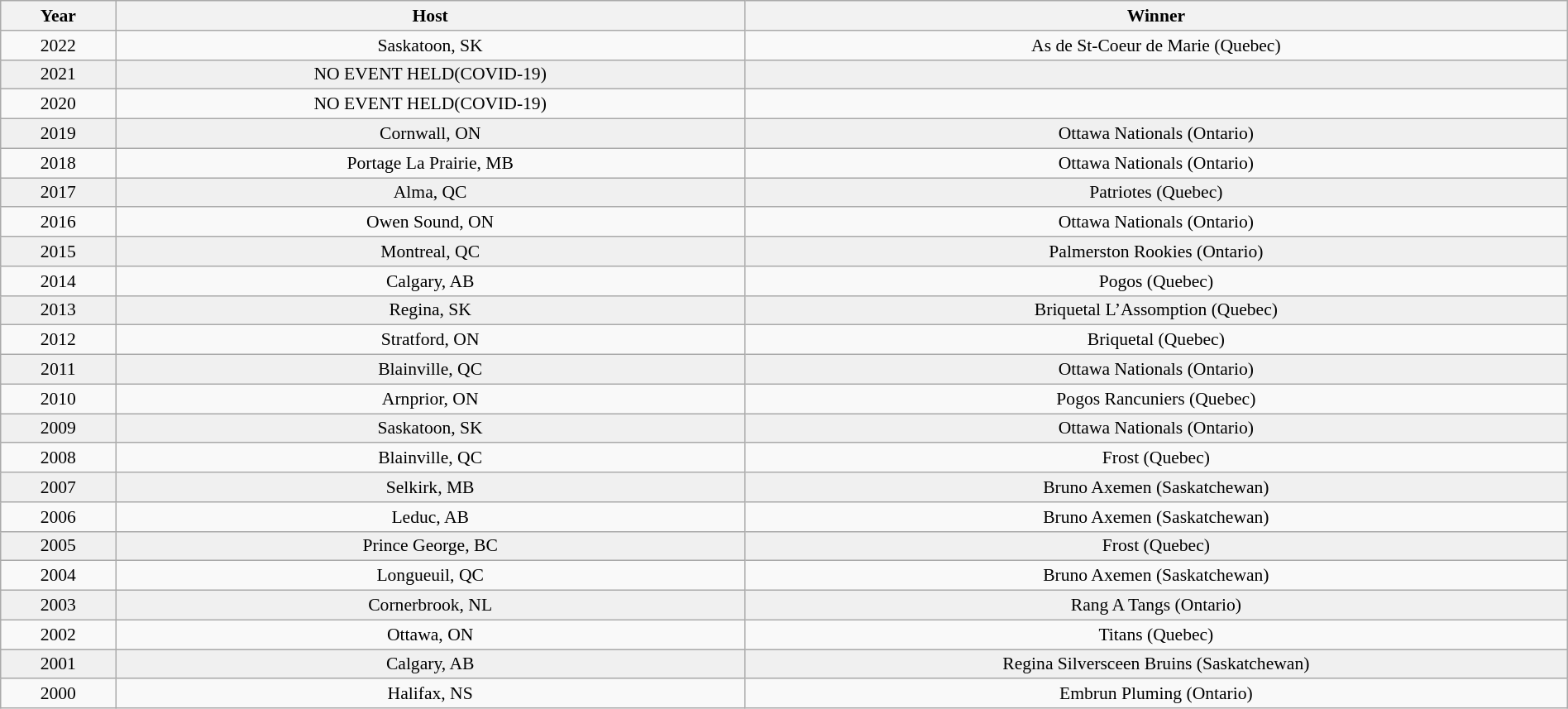<table class="wikitable" width=100% style="text-align:center; font-size:90%;">
<tr>
<th>Year</th>
<th>Host</th>
<th>Winner</th>
</tr>
<tr>
<td>2022</td>
<td>Saskatoon, SK</td>
<td>As de St-Coeur de Marie (Quebec)</td>
</tr>
<tr bgcolor="#f0f0f0">
<td>2021</td>
<td>NO EVENT HELD(COVID-19)</td>
<td></td>
</tr>
<tr>
<td>2020</td>
<td>NO EVENT HELD(COVID-19)</td>
<td></td>
</tr>
<tr bgcolor="#f0f0f0">
<td>2019</td>
<td>Cornwall, ON</td>
<td>Ottawa Nationals (Ontario)</td>
</tr>
<tr>
<td>2018</td>
<td>Portage La Prairie, MB</td>
<td>Ottawa Nationals (Ontario)</td>
</tr>
<tr bgcolor="#f0f0f0">
<td>2017</td>
<td>Alma, QC</td>
<td>Patriotes (Quebec)</td>
</tr>
<tr>
<td>2016</td>
<td>Owen Sound, ON</td>
<td>Ottawa Nationals (Ontario)</td>
</tr>
<tr bgcolor="#f0f0f0">
<td>2015</td>
<td>Montreal, QC</td>
<td>Palmerston Rookies (Ontario)</td>
</tr>
<tr>
<td>2014</td>
<td>Calgary, AB</td>
<td>Pogos (Quebec)</td>
</tr>
<tr bgcolor="#f0f0f0">
<td>2013</td>
<td>Regina, SK</td>
<td>Briquetal L’Assomption (Quebec)</td>
</tr>
<tr>
<td>2012</td>
<td>Stratford, ON</td>
<td>Briquetal (Quebec)</td>
</tr>
<tr bgcolor="#f0f0f0">
<td>2011</td>
<td>Blainville, QC</td>
<td>Ottawa Nationals (Ontario)</td>
</tr>
<tr>
<td>2010</td>
<td>Arnprior, ON</td>
<td>Pogos Rancuniers (Quebec)</td>
</tr>
<tr bgcolor="#f0f0f0">
<td>2009</td>
<td>Saskatoon, SK</td>
<td>Ottawa Nationals (Ontario)</td>
</tr>
<tr>
<td>2008</td>
<td>Blainville, QC</td>
<td>Frost (Quebec)</td>
</tr>
<tr bgcolor="#f0f0f0">
<td>2007</td>
<td>Selkirk, MB</td>
<td>Bruno Axemen (Saskatchewan)</td>
</tr>
<tr>
<td>2006</td>
<td>Leduc, AB</td>
<td>Bruno Axemen (Saskatchewan)</td>
</tr>
<tr bgcolor="#f0f0f0">
<td>2005</td>
<td>Prince George, BC</td>
<td>Frost (Quebec)</td>
</tr>
<tr>
<td>2004</td>
<td>Longueuil, QC</td>
<td>Bruno Axemen (Saskatchewan)</td>
</tr>
<tr bgcolor="#f0f0f0">
<td>2003</td>
<td>Cornerbrook, NL</td>
<td>Rang A Tangs (Ontario)</td>
</tr>
<tr>
<td>2002</td>
<td>Ottawa, ON</td>
<td>Titans (Quebec)</td>
</tr>
<tr bgcolor="#f0f0f0">
<td>2001</td>
<td>Calgary, AB</td>
<td>Regina Silversceen Bruins (Saskatchewan)</td>
</tr>
<tr>
<td>2000</td>
<td>Halifax, NS</td>
<td>Embrun Pluming (Ontario)</td>
</tr>
</table>
